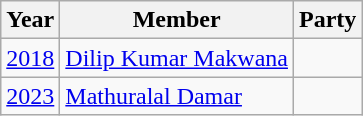<table class="wikitable sortable">
<tr>
<th>Year</th>
<th>Member</th>
<th colspan=2>Party</th>
</tr>
<tr>
<td><a href='#'>2018</a></td>
<td><a href='#'>Dilip Kumar Makwana</a></td>
<td></td>
</tr>
<tr>
<td><a href='#'>2023</a></td>
<td><a href='#'>Mathuralal Damar</a></td>
</tr>
</table>
